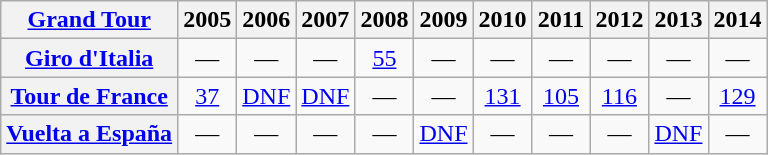<table class="wikitable plainrowheaders">
<tr>
<th scope="col"><a href='#'>Grand Tour</a></th>
<th scope="col">2005</th>
<th scope="col">2006</th>
<th scope="col">2007</th>
<th scope="col">2008</th>
<th scope="col">2009</th>
<th scope="col">2010</th>
<th scope="col">2011</th>
<th scope="col">2012</th>
<th scope="col">2013</th>
<th scope="col">2014</th>
</tr>
<tr style="text-align:center;">
<th scope="row"> <a href='#'>Giro d'Italia</a></th>
<td>—</td>
<td>—</td>
<td>—</td>
<td style="text-align:center;"><a href='#'>55</a></td>
<td>—</td>
<td>—</td>
<td>—</td>
<td>—</td>
<td>—</td>
<td>—</td>
</tr>
<tr style="text-align:center;">
<th scope="row"> <a href='#'>Tour de France</a></th>
<td style="text-align:center;"><a href='#'>37</a></td>
<td style="text-align:center;"><a href='#'>DNF</a></td>
<td style="text-align:center;"><a href='#'>DNF</a></td>
<td>—</td>
<td>—</td>
<td style="text-align:center;"><a href='#'>131</a></td>
<td style="text-align:center;"><a href='#'>105</a></td>
<td style="text-align:center;"><a href='#'>116</a></td>
<td>—</td>
<td style="text-align:center;"><a href='#'>129</a></td>
</tr>
<tr style="text-align:center;">
<th scope="row"> <a href='#'>Vuelta a España</a></th>
<td>—</td>
<td>—</td>
<td>—</td>
<td>—</td>
<td style="text-align:center;"><a href='#'>DNF</a></td>
<td>—</td>
<td>—</td>
<td>—</td>
<td style="text-align:center;"><a href='#'>DNF</a></td>
<td>—</td>
</tr>
</table>
